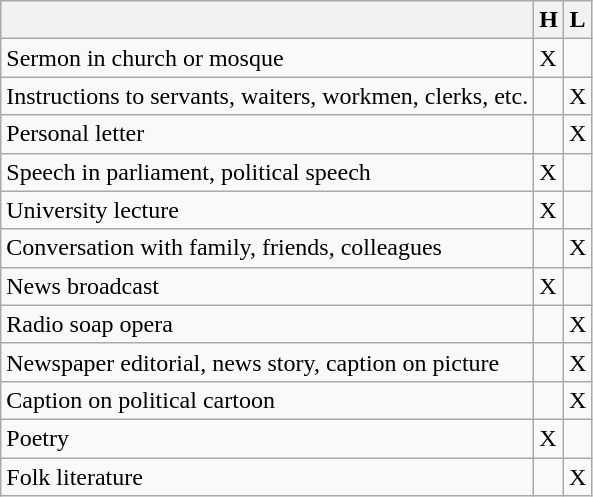<table class="wikitable" border="1">
<tr>
<th></th>
<th>H</th>
<th>L</th>
</tr>
<tr>
<td>Sermon in church or mosque</td>
<td>X</td>
<td></td>
</tr>
<tr>
<td>Instructions to servants, waiters, workmen, clerks, etc.</td>
<td></td>
<td>X</td>
</tr>
<tr>
<td>Personal letter</td>
<td></td>
<td>X</td>
</tr>
<tr>
<td>Speech in parliament, political speech</td>
<td>X</td>
<td></td>
</tr>
<tr>
<td>University lecture</td>
<td>X</td>
<td></td>
</tr>
<tr>
<td>Conversation with family, friends, colleagues</td>
<td></td>
<td>X</td>
</tr>
<tr>
<td>News broadcast</td>
<td>X</td>
<td></td>
</tr>
<tr>
<td>Radio soap opera</td>
<td></td>
<td>X</td>
</tr>
<tr>
<td>Newspaper editorial, news story, caption on picture</td>
<td></td>
<td>X</td>
</tr>
<tr>
<td>Caption on political cartoon</td>
<td></td>
<td>X</td>
</tr>
<tr>
<td>Poetry</td>
<td>X</td>
<td></td>
</tr>
<tr>
<td>Folk literature</td>
<td></td>
<td>X</td>
</tr>
</table>
